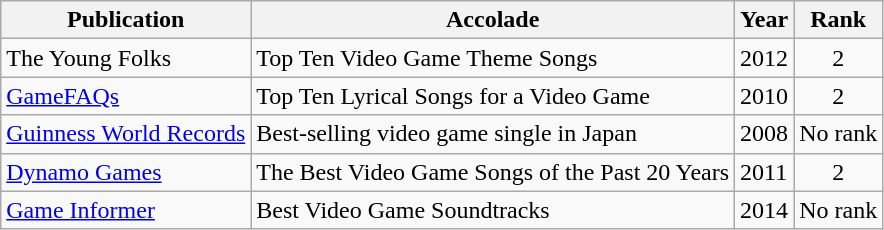<table class="wikitable plainrowheaders">
<tr>
<th>Publication</th>
<th>Accolade</th>
<th>Year</th>
<th>Rank</th>
</tr>
<tr>
<td>The Young Folks</td>
<td>Top Ten Video Game Theme Songs</td>
<td>2012</td>
<td style="text-align:center;">2</td>
</tr>
<tr>
<td><a href='#'>GameFAQs</a></td>
<td>Top Ten Lyrical Songs for a Video Game</td>
<td>2010</td>
<td style="text-align:center;">2</td>
</tr>
<tr>
<td><a href='#'>Guinness World Records</a></td>
<td>Best-selling video game single in Japan</td>
<td>2008</td>
<td style="text-align:center;">No rank</td>
</tr>
<tr>
<td><a href='#'>Dynamo Games</a></td>
<td>The Best Video Game Songs of the Past 20 Years</td>
<td>2011</td>
<td style="text-align:center;">2</td>
</tr>
<tr>
<td><a href='#'>Game Informer</a></td>
<td>Best Video Game Soundtracks</td>
<td>2014</td>
<td style="text-align:center;">No rank</td>
</tr>
</table>
